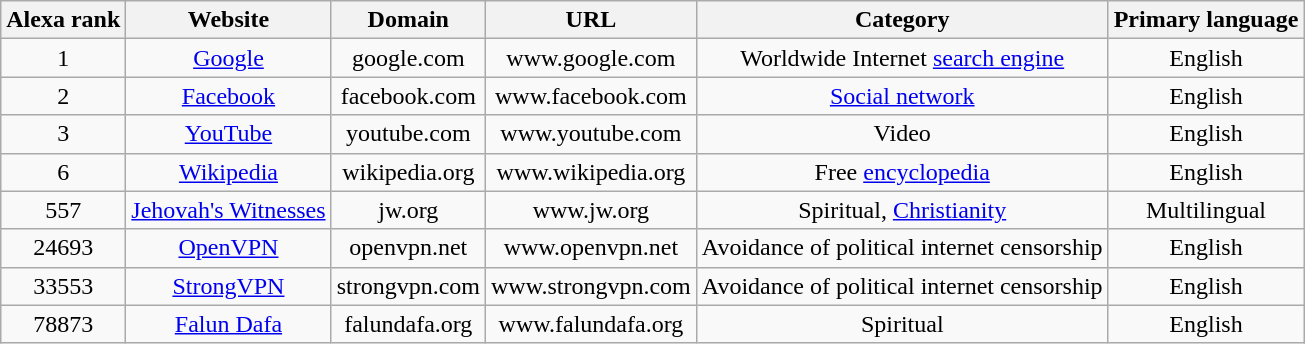<table class="wikitable sortable" style=text-align:center>
<tr>
<th>Alexa rank</th>
<th>Website</th>
<th>Domain</th>
<th>URL</th>
<th>Category</th>
<th>Primary language</th>
</tr>
<tr>
<td>1</td>
<td><a href='#'>Google</a></td>
<td>google.com</td>
<td>www.google.com</td>
<td>Worldwide Internet <a href='#'>search engine</a></td>
<td>English</td>
</tr>
<tr>
<td>2</td>
<td><a href='#'>Facebook</a></td>
<td>facebook.com</td>
<td>www.facebook.com</td>
<td><a href='#'>Social network</a></td>
<td>English</td>
</tr>
<tr>
<td>3</td>
<td><a href='#'>YouTube</a></td>
<td>youtube.com</td>
<td>www.youtube.com</td>
<td>Video</td>
<td>English</td>
</tr>
<tr>
<td>6</td>
<td><a href='#'>Wikipedia</a></td>
<td>wikipedia.org</td>
<td>www.wikipedia.org</td>
<td>Free <a href='#'>encyclopedia</a></td>
<td>English</td>
</tr>
<tr>
<td>557</td>
<td><a href='#'>Jehovah's Witnesses</a></td>
<td>jw.org</td>
<td>www.jw.org</td>
<td>Spiritual, <a href='#'>Christianity</a></td>
<td>Multilingual</td>
</tr>
<tr>
<td>24693</td>
<td><a href='#'>OpenVPN</a></td>
<td>openvpn.net</td>
<td>www.openvpn.net</td>
<td>Avoidance of political internet censorship</td>
<td>English</td>
</tr>
<tr>
<td>33553</td>
<td><a href='#'>StrongVPN</a></td>
<td>strongvpn.com</td>
<td>www.strongvpn.com</td>
<td>Avoidance of political internet censorship</td>
<td>English</td>
</tr>
<tr>
<td>78873</td>
<td><a href='#'>Falun Dafa</a></td>
<td>falundafa.org</td>
<td>www.falundafa.org</td>
<td>Spiritual</td>
<td>English</td>
</tr>
</table>
